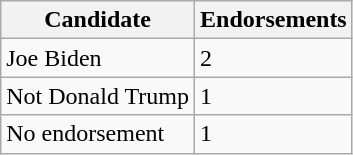<table class="wikitable sortable">
<tr>
<th>Candidate</th>
<th>Endorsements</th>
</tr>
<tr>
<td data-sort-value="Biden" >Joe Biden</td>
<td>2</td>
</tr>
<tr>
<td>Not Donald Trump</td>
<td>1</td>
</tr>
<tr>
<td>No endorsement</td>
<td>1</td>
</tr>
</table>
